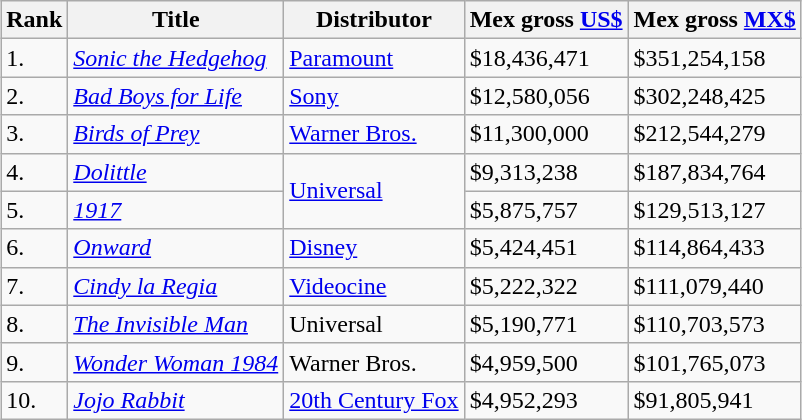<table class="wikitable sortable" style="margin:auto; margin:auto;">
<tr>
<th>Rank</th>
<th>Title</th>
<th>Distributor</th>
<th>Mex gross <a href='#'>US$</a></th>
<th>Mex gross <a href='#'>MX$</a></th>
</tr>
<tr>
<td>1.</td>
<td><em><a href='#'>Sonic the Hedgehog</a></em></td>
<td><a href='#'>Paramount</a></td>
<td>$18,436,471</td>
<td>$351,254,158</td>
</tr>
<tr>
<td>2.</td>
<td><em><a href='#'>Bad Boys for Life</a></em></td>
<td><a href='#'>Sony</a></td>
<td>$12,580,056</td>
<td>$302,248,425</td>
</tr>
<tr>
<td>3.</td>
<td><em><a href='#'>Birds of Prey</a></em></td>
<td><a href='#'>Warner Bros.</a></td>
<td>$11,300,000</td>
<td>$212,544,279</td>
</tr>
<tr>
<td>4.</td>
<td><em><a href='#'>Dolittle</a></em></td>
<td rowspan="2"><a href='#'>Universal</a></td>
<td>$9,313,238</td>
<td>$187,834,764</td>
</tr>
<tr>
<td>5.</td>
<td><em><a href='#'>1917</a></em></td>
<td>$5,875,757</td>
<td>$129,513,127</td>
</tr>
<tr>
<td>6.</td>
<td><em><a href='#'>Onward</a></em></td>
<td><a href='#'>Disney</a></td>
<td>$5,424,451</td>
<td>$114,864,433</td>
</tr>
<tr>
<td>7.</td>
<td><em><a href='#'>Cindy la Regia</a></em></td>
<td><a href='#'>Videocine</a></td>
<td>$5,222,322</td>
<td>$111,079,440</td>
</tr>
<tr>
<td>8.</td>
<td><em><a href='#'>The Invisible Man</a></em></td>
<td>Universal</td>
<td>$5,190,771</td>
<td>$110,703,573</td>
</tr>
<tr>
<td>9.</td>
<td><em><a href='#'>Wonder Woman 1984</a></em></td>
<td>Warner Bros.</td>
<td>$4,959,500</td>
<td>$101,765,073</td>
</tr>
<tr>
<td>10.</td>
<td><em><a href='#'>Jojo Rabbit</a></em></td>
<td><a href='#'>20th Century Fox</a></td>
<td>$4,952,293</td>
<td>$91,805,941</td>
</tr>
</table>
